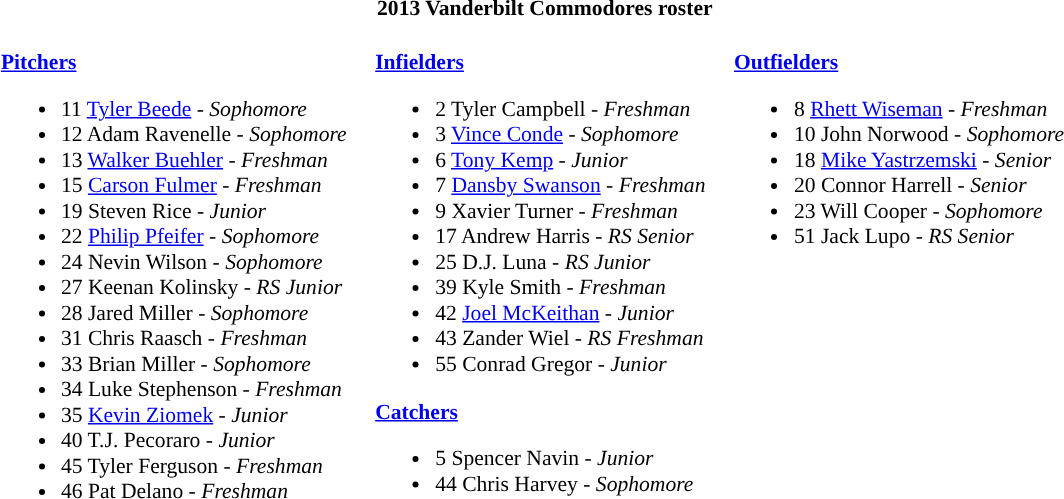<table class="toccolours" style="border-collapse:collapse; font-size:90%;">
<tr>
<th colspan=7>2013 Vanderbilt Commodores roster</th>
</tr>
<tr>
<td width="03"> </td>
<td valign="top"><br><strong><a href='#'>Pitchers</a></strong><ul><li>11  <a href='#'>Tyler Beede</a> - <em>Sophomore</em></li><li>12  Adam Ravenelle - <em>Sophomore</em></li><li>13  <a href='#'>Walker Buehler</a> - <em>Freshman</em></li><li>15  <a href='#'>Carson Fulmer</a> - <em>Freshman</em></li><li>19  Steven Rice - <em>Junior</em></li><li>22  <a href='#'>Philip Pfeifer</a> - <em>Sophomore</em></li><li>24  Nevin Wilson - <em>Sophomore</em></li><li>27  Keenan Kolinsky - <em>RS Junior</em></li><li>28  Jared Miller - <em>Sophomore</em></li><li>31  Chris Raasch - <em>Freshman</em></li><li>33  Brian Miller - <em>Sophomore</em></li><li>34  Luke Stephenson - <em>Freshman</em></li><li>35  <a href='#'>Kevin Ziomek</a> - <em>Junior</em></li><li>40  T.J. Pecoraro - <em>Junior</em></li><li>45  Tyler Ferguson - <em>Freshman</em></li><li>46  Pat Delano - <em>Freshman</em></li></ul></td>
<td width="15"> </td>
<td valign="top"><br><strong><a href='#'>Infielders</a></strong><ul><li>2  Tyler Campbell - <em>Freshman</em></li><li>3  <a href='#'>Vince Conde</a> - <em>Sophomore</em></li><li>6  <a href='#'>Tony Kemp</a> - <em>Junior</em></li><li>7  <a href='#'>Dansby Swanson</a> - <em>Freshman</em></li><li>9  Xavier Turner - <em>Freshman</em></li><li>17  Andrew Harris - <em>RS Senior</em></li><li>25  D.J. Luna - <em>RS Junior</em></li><li>39  Kyle Smith - <em>Freshman</em></li><li>42  <a href='#'>Joel McKeithan</a> - <em>Junior</em></li><li>43  Zander Wiel - <em>RS Freshman</em></li><li>55  Conrad Gregor - <em>Junior</em></li></ul><strong><a href='#'>Catchers</a></strong><ul><li>5  Spencer Navin - <em>Junior</em></li><li>44  Chris Harvey - <em>Sophomore</em></li></ul></td>
<td width="15"> </td>
<td valign="top"><br><strong><a href='#'>Outfielders</a></strong><ul><li>8  <a href='#'>Rhett Wiseman</a> - <em>Freshman</em></li><li>10  John Norwood - <em>Sophomore</em></li><li>18  <a href='#'>Mike Yastrzemski</a> - <em>Senior</em></li><li>20  Connor Harrell - <em>Senior</em></li><li>23  Will Cooper - <em>Sophomore</em></li><li>51  Jack Lupo - <em>RS Senior</em></li></ul></td>
<td width="20"> </td>
</tr>
</table>
